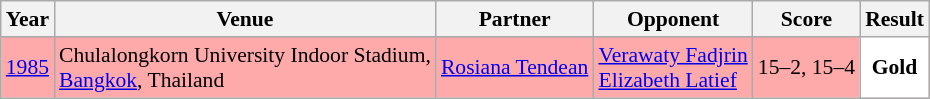<table class="sortable wikitable" style="font-size: 90%;">
<tr>
<th>Year</th>
<th>Venue</th>
<th>Partner</th>
<th>Opponent</th>
<th>Score</th>
<th>Result</th>
</tr>
<tr style="background:#FFAAAA">
<td align="center"><a href='#'>1985</a></td>
<td align="left">Chulalongkorn University Indoor Stadium,<br> <a href='#'>Bangkok</a>, Thailand</td>
<td align="left"> <a href='#'>Rosiana Tendean</a></td>
<td align="left"> <a href='#'>Verawaty Fadjrin</a><br> <a href='#'>Elizabeth Latief</a></td>
<td align="left">15–2, 15–4</td>
<td style="text-align: center; background:white"> <strong>Gold</strong></td>
</tr>
</table>
